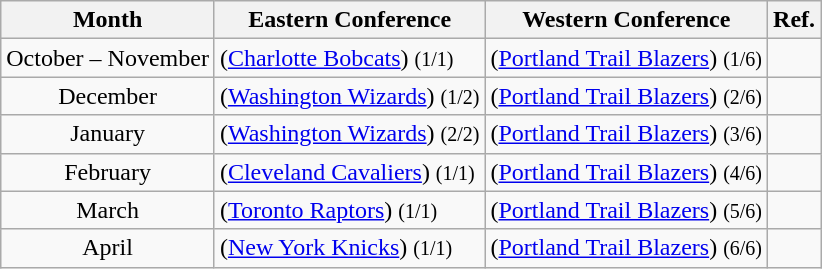<table class="wikitable sortable" border="1">
<tr>
<th>Month</th>
<th>Eastern Conference</th>
<th>Western Conference</th>
<th class=unsortable>Ref.</th>
</tr>
<tr>
<td align=center>October – November</td>
<td> (<a href='#'>Charlotte Bobcats</a>) <small>(1/1)</small></td>
<td> (<a href='#'>Portland Trail Blazers</a>) <small>(1/6)</small></td>
<td align=center></td>
</tr>
<tr>
<td align=center>December</td>
<td> (<a href='#'>Washington Wizards</a>) <small>(1/2)</small></td>
<td> (<a href='#'>Portland Trail Blazers</a>) <small>(2/6)</small></td>
<td align=center></td>
</tr>
<tr>
<td align=center>January</td>
<td> (<a href='#'>Washington Wizards</a>) <small>(2/2)</small></td>
<td> (<a href='#'>Portland Trail Blazers</a>) <small>(3/6)</small></td>
<td align=center></td>
</tr>
<tr>
<td align=center>February</td>
<td> (<a href='#'>Cleveland Cavaliers</a>) <small>(1/1)</small></td>
<td> (<a href='#'>Portland Trail Blazers</a>) <small>(4/6)</small></td>
<td align=center></td>
</tr>
<tr>
<td align=center>March</td>
<td> (<a href='#'>Toronto Raptors</a>) <small>(1/1)</small></td>
<td> (<a href='#'>Portland Trail Blazers</a>) <small>(5/6)</small></td>
<td align=center></td>
</tr>
<tr>
<td align=center>April</td>
<td> (<a href='#'>New York Knicks</a>) <small>(1/1)</small></td>
<td> (<a href='#'>Portland Trail Blazers</a>) <small>(6/6)</small></td>
<td align=center></td>
</tr>
</table>
